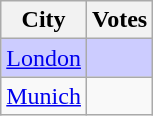<table class="wikitable" style="text-align:center">
<tr>
<th>City</th>
<th>Votes</th>
</tr>
<tr bgcolor=#ccccff>
<td align=left> <a href='#'>London</a></td>
<td></td>
</tr>
<tr>
<td align=left> <a href='#'>Munich</a></td>
<td></td>
</tr>
</table>
